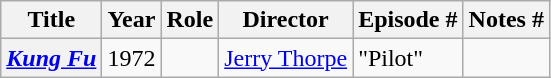<table class="wikitable plainrowheaders sortable">
<tr>
<th scope="col">Title</th>
<th scope="col">Year</th>
<th scope="col">Role</th>
<th scope="col">Director</th>
<th scope="col" class="unsortable">Episode #</th>
<th scope="col" class="unsortable">Notes #</th>
</tr>
<tr>
<th scope="row"><em><a href='#'>Kung Fu</a></em></th>
<td>1972</td>
<td></td>
<td><a href='#'>Jerry Thorpe</a></td>
<td>"Pilot"</td>
<td></td>
</tr>
</table>
